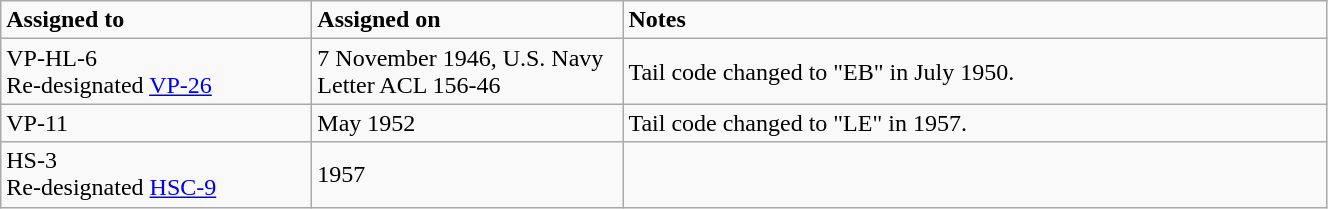<table class="wikitable" style="width: 70%;">
<tr>
<td style="width: 200px;"><strong>Assigned to</strong></td>
<td style="width: 200px;"><strong>Assigned on</strong></td>
<td><strong>Notes</strong></td>
</tr>
<tr>
<td>VP-HL-6<br>Re-designated <a href='#'>VP-26</a></td>
<td>7 November 1946, U.S. Navy Letter ACL 156-46</td>
<td>Tail code changed to "EB" in July 1950.</td>
</tr>
<tr>
<td>VP-11</td>
<td>May 1952</td>
<td>Tail code changed to "LE" in 1957.</td>
</tr>
<tr>
<td>HS-3<br>Re-designated <a href='#'>HSC-9</a></td>
<td>1957</td>
<td></td>
</tr>
</table>
